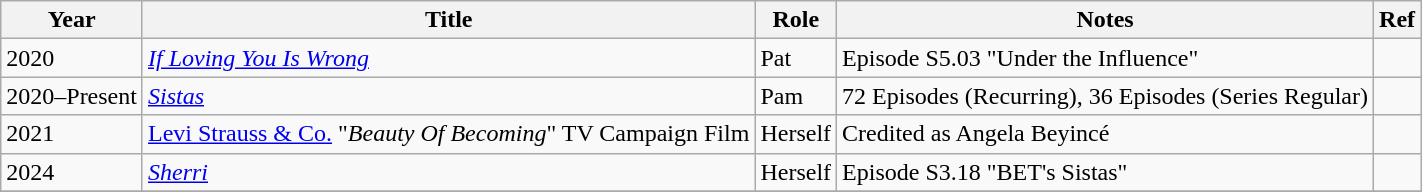<table class="wikitable plainrowheaders sortable" style="margin-right: 0;">
<tr>
<th scope="col">Year</th>
<th scope="col">Title</th>
<th scope="col">Role</th>
<th scope="col" class="unsortable">Notes</th>
<th scope="col">Ref</th>
</tr>
<tr>
<td>2020</td>
<td><em><a href='#'>If Loving You Is Wrong</a></em></td>
<td>Pat</td>
<td>Episode S5.03 "Under the Influence"</td>
<td></td>
</tr>
<tr>
<td>2020–Present</td>
<td><em><a href='#'>Sistas</a></em></td>
<td>Pam</td>
<td>72 Episodes (Recurring), 36 Episodes (Series Regular)</td>
<td></td>
</tr>
<tr>
<td>2021</td>
<td><a href='#'>Levi Strauss & Co.</a> "<em>Beauty Of Becoming</em>" TV Campaign Film</td>
<td>Herself</td>
<td>Credited as Angela Beyincé</td>
<td></td>
</tr>
<tr>
<td>2024</td>
<td><em><a href='#'>Sherri</a></em></td>
<td>Herself</td>
<td>Episode S3.18 "BET's Sistas"</td>
<td></td>
</tr>
<tr>
</tr>
</table>
